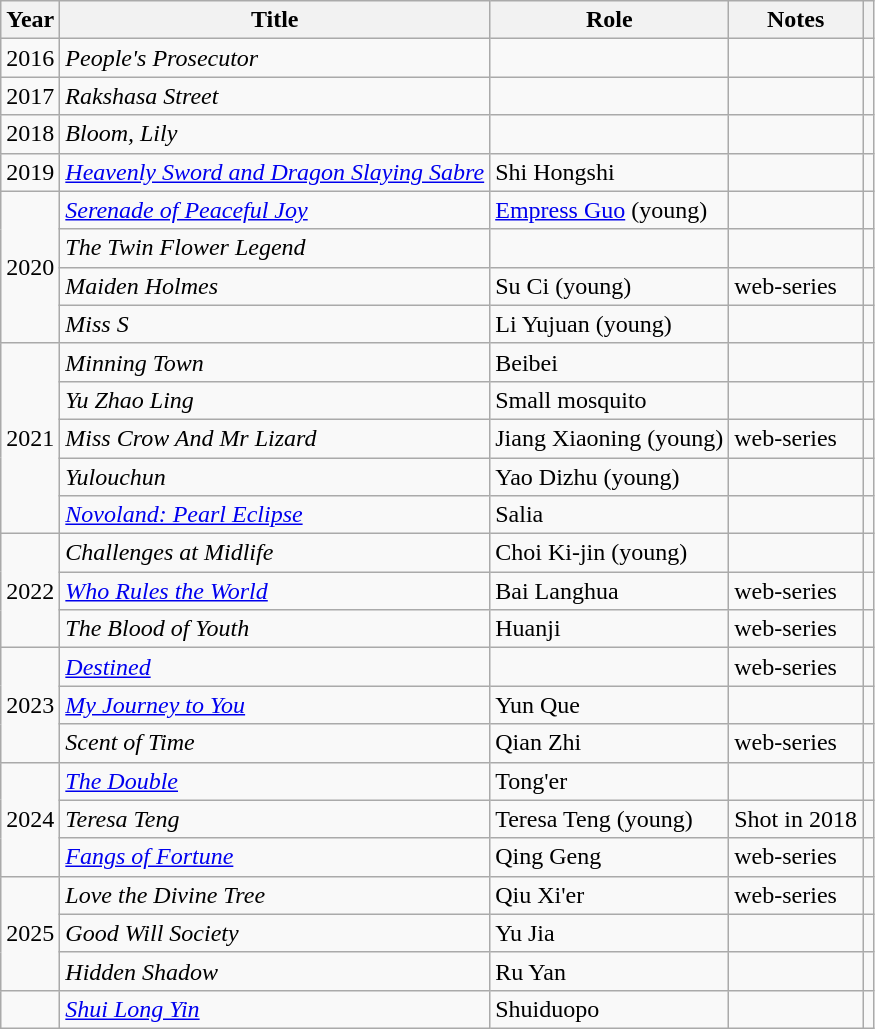<table class="wikitable plainrowheaders sortable">
<tr>
<th>Year</th>
<th>Title</th>
<th>Role</th>
<th class="unsortable">Notes</th>
<th class="unsortable"></th>
</tr>
<tr>
<td>2016</td>
<td><em>People's Prosecutor</em></td>
<td></td>
<td></td>
<td></td>
</tr>
<tr>
<td>2017</td>
<td><em>Rakshasa Street</em></td>
<td></td>
<td></td>
<td></td>
</tr>
<tr>
<td>2018</td>
<td><em>Bloom, Lily</em></td>
<td></td>
<td></td>
<td></td>
</tr>
<tr>
<td>2019</td>
<td><em><a href='#'>Heavenly Sword and Dragon Slaying Sabre</a></em></td>
<td>Shi Hongshi</td>
<td></td>
<td></td>
</tr>
<tr>
<td rowspan="4">2020</td>
<td><em><a href='#'>Serenade of Peaceful Joy</a></em></td>
<td><a href='#'>Empress Guo</a> (young)</td>
<td></td>
<td></td>
</tr>
<tr>
<td><em>The Twin Flower Legend</em></td>
<td></td>
<td></td>
<td></td>
</tr>
<tr>
<td><em>Maiden Holmes</em></td>
<td>Su Ci (young)</td>
<td>web-series</td>
<td></td>
</tr>
<tr>
<td><em>Miss S</em></td>
<td>Li Yujuan (young)</td>
<td></td>
<td></td>
</tr>
<tr>
<td rowspan="5">2021</td>
<td><em>Minning Town</em></td>
<td>Beibei</td>
<td></td>
<td></td>
</tr>
<tr>
<td><em>Yu Zhao Ling</em></td>
<td>Small mosquito</td>
<td></td>
<td></td>
</tr>
<tr>
<td><em>Miss Crow And Mr Lizard</em></td>
<td>Jiang Xiaoning (young)</td>
<td>web-series</td>
<td></td>
</tr>
<tr>
<td><em>Yulouchun</em></td>
<td>Yao Dizhu (young)</td>
<td></td>
<td></td>
</tr>
<tr>
<td><em><a href='#'>Novoland: Pearl Eclipse</a></em></td>
<td>Salia</td>
<td></td>
<td></td>
</tr>
<tr>
<td rowspan="3">2022</td>
<td><em>Challenges at Midlife</em></td>
<td>Choi Ki-jin (young)</td>
<td></td>
<td></td>
</tr>
<tr>
<td><em><a href='#'>Who Rules the World</a></em></td>
<td>Bai Langhua</td>
<td>web-series</td>
<td></td>
</tr>
<tr>
<td><em>The Blood of Youth</em></td>
<td>Huanji</td>
<td>web-series</td>
<td></td>
</tr>
<tr>
<td rowspan="3">2023</td>
<td><em><a href='#'>Destined</a></em></td>
<td></td>
<td>web-series</td>
<td></td>
</tr>
<tr>
<td><em><a href='#'>My Journey to You</a></em></td>
<td>Yun Que</td>
<td></td>
<td></td>
</tr>
<tr>
<td><em>Scent of Time</em></td>
<td>Qian Zhi</td>
<td>web-series</td>
<td></td>
</tr>
<tr>
<td rowspan="3">2024</td>
<td><em><a href='#'>The Double</a></em></td>
<td>Tong'er</td>
<td></td>
<td></td>
</tr>
<tr>
<td><em>Teresa Teng</em></td>
<td>Teresa Teng (young)</td>
<td>Shot in 2018</td>
<td></td>
</tr>
<tr>
<td><em><a href='#'>Fangs of Fortune</a></em></td>
<td>Qing Geng</td>
<td>web-series</td>
<td></td>
</tr>
<tr>
<td rowspan="3">2025</td>
<td><em>Love the Divine Tree</em></td>
<td>Qiu Xi'er</td>
<td>web-series</td>
<td></td>
</tr>
<tr>
<td><em>Good Will Society</em></td>
<td>Yu Jia</td>
<td></td>
<td></td>
</tr>
<tr>
<td><em>Hidden Shadow</em></td>
<td>Ru Yan</td>
<td></td>
<td></td>
</tr>
<tr>
<td></td>
<td><em><a href='#'>Shui Long Yin</a></em></td>
<td>Shuiduopo</td>
<td></td>
<td></td>
</tr>
</table>
